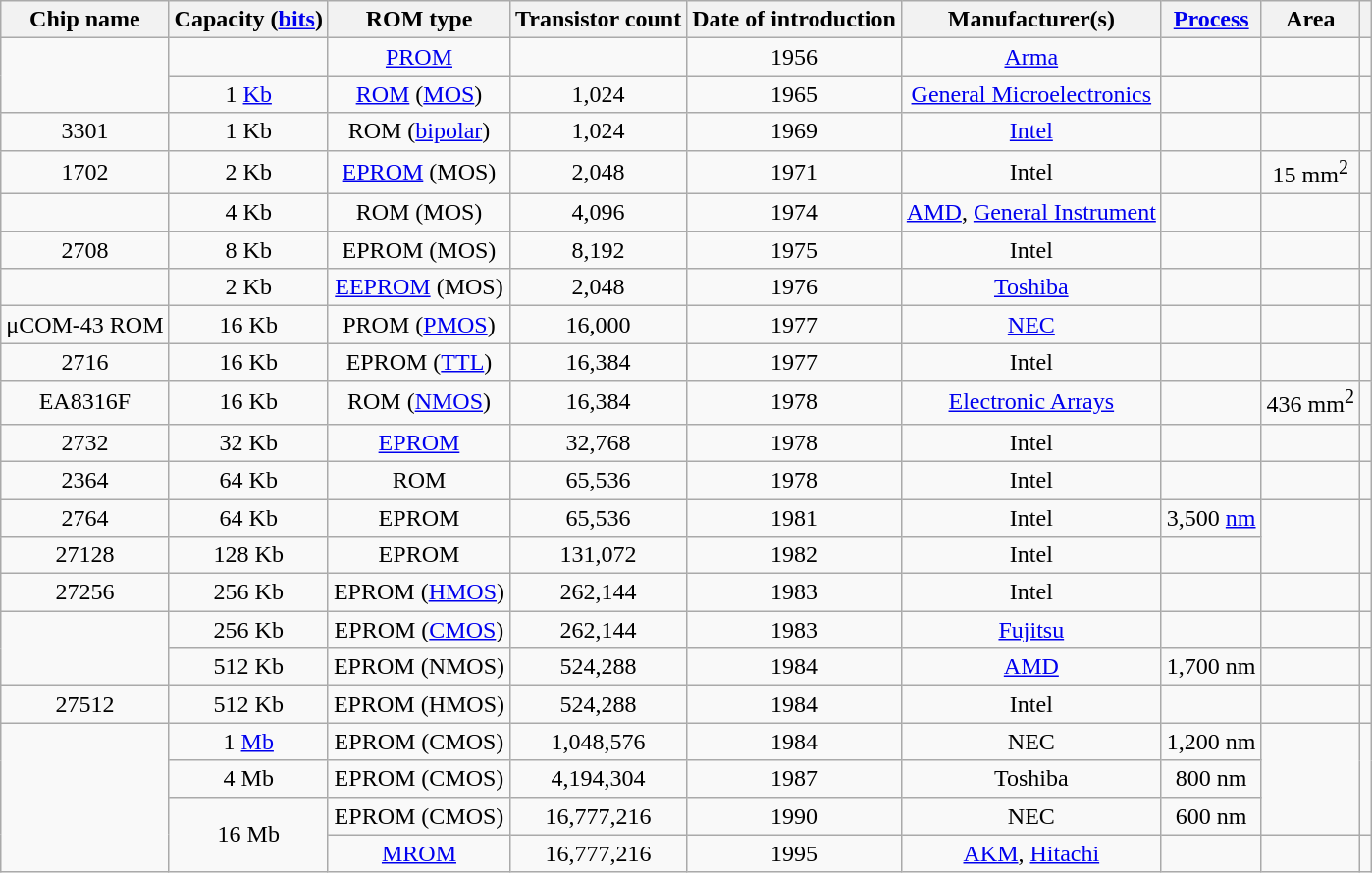<table class="wikitable sortable" style="text-align:center">
<tr>
<th>Chip name</th>
<th>Capacity (<a href='#'>bits</a>)</th>
<th>ROM type</th>
<th data-sort-type="number">Transistor count</th>
<th>Date of introduction</th>
<th>Manufacturer(s)</th>
<th data-sort-type="number"><a href='#'>Process</a></th>
<th data-sort-type="number">Area</th>
<th class="unsortable"></th>
</tr>
<tr>
<td rowspan="2"></td>
<td></td>
<td><a href='#'>PROM</a></td>
<td></td>
<td>1956</td>
<td><a href='#'>Arma</a></td>
<td></td>
<td></td>
<td></td>
</tr>
<tr>
<td>1 <a href='#'>Kb</a></td>
<td><a href='#'>ROM</a> (<a href='#'>MOS</a>)</td>
<td>1,024</td>
<td>1965</td>
<td><a href='#'>General Microelectronics</a></td>
<td></td>
<td></td>
<td></td>
</tr>
<tr>
<td>3301</td>
<td>1 Kb</td>
<td>ROM (<a href='#'>bipolar</a>)</td>
<td>1,024</td>
<td>1969</td>
<td><a href='#'>Intel</a></td>
<td></td>
<td></td>
<td></td>
</tr>
<tr>
<td>1702</td>
<td>2 Kb</td>
<td><a href='#'>EPROM</a> (MOS)</td>
<td>2,048</td>
<td>1971</td>
<td>Intel</td>
<td></td>
<td>15 mm<sup>2</sup></td>
<td></td>
</tr>
<tr>
<td></td>
<td>4 Kb</td>
<td>ROM (MOS)</td>
<td>4,096</td>
<td>1974</td>
<td><a href='#'>AMD</a>, <a href='#'>General Instrument</a></td>
<td></td>
<td></td>
<td></td>
</tr>
<tr>
<td>2708</td>
<td>8 Kb</td>
<td>EPROM (MOS)</td>
<td>8,192</td>
<td>1975</td>
<td>Intel</td>
<td></td>
<td></td>
<td></td>
</tr>
<tr>
<td></td>
<td>2 Kb</td>
<td><a href='#'>EEPROM</a> (MOS)</td>
<td>2,048</td>
<td>1976</td>
<td><a href='#'>Toshiba</a></td>
<td></td>
<td></td>
<td></td>
</tr>
<tr>
<td>μCOM-43 ROM</td>
<td>16 Kb</td>
<td>PROM (<a href='#'>PMOS</a>)</td>
<td>16,000</td>
<td>1977</td>
<td><a href='#'>NEC</a></td>
<td></td>
<td></td>
<td></td>
</tr>
<tr>
<td>2716</td>
<td>16 Kb</td>
<td>EPROM (<a href='#'>TTL</a>)</td>
<td>16,384</td>
<td>1977</td>
<td>Intel</td>
<td></td>
<td></td>
<td></td>
</tr>
<tr>
<td>EA8316F</td>
<td>16 Kb</td>
<td>ROM (<a href='#'>NMOS</a>)</td>
<td>16,384</td>
<td>1978</td>
<td><a href='#'>Electronic Arrays</a></td>
<td></td>
<td>436 mm<sup>2</sup></td>
<td></td>
</tr>
<tr>
<td>2732</td>
<td>32 Kb</td>
<td><a href='#'>EPROM</a></td>
<td>32,768</td>
<td>1978</td>
<td>Intel</td>
<td></td>
<td></td>
<td></td>
</tr>
<tr>
<td>2364</td>
<td>64 Kb</td>
<td>ROM</td>
<td>65,536</td>
<td>1978</td>
<td>Intel</td>
<td></td>
<td></td>
<td></td>
</tr>
<tr>
<td>2764</td>
<td>64 Kb</td>
<td>EPROM</td>
<td>65,536</td>
<td>1981</td>
<td>Intel</td>
<td>3,500 <a href='#'>nm</a></td>
<td rowspan="2"></td>
<td rowspan="2"></td>
</tr>
<tr>
<td>27128</td>
<td>128 Kb</td>
<td>EPROM</td>
<td>131,072</td>
<td>1982</td>
<td>Intel</td>
<td></td>
</tr>
<tr>
<td>27256</td>
<td>256 Kb</td>
<td>EPROM (<a href='#'>HMOS</a>)</td>
<td>262,144</td>
<td>1983</td>
<td>Intel</td>
<td></td>
<td></td>
<td></td>
</tr>
<tr>
<td rowspan="2"></td>
<td>256 Kb</td>
<td>EPROM (<a href='#'>CMOS</a>)</td>
<td>262,144</td>
<td>1983</td>
<td><a href='#'>Fujitsu</a></td>
<td></td>
<td></td>
<td></td>
</tr>
<tr>
<td>512 Kb</td>
<td>EPROM (NMOS)</td>
<td>524,288</td>
<td>1984</td>
<td><a href='#'>AMD</a></td>
<td>1,700 nm</td>
<td></td>
<td></td>
</tr>
<tr>
<td>27512</td>
<td>512 Kb</td>
<td>EPROM (HMOS)</td>
<td>524,288</td>
<td>1984</td>
<td>Intel</td>
<td></td>
<td></td>
<td></td>
</tr>
<tr>
<td rowspan="4"></td>
<td>1 <a href='#'>Mb</a></td>
<td>EPROM (CMOS)</td>
<td>1,048,576</td>
<td>1984</td>
<td>NEC</td>
<td>1,200 nm</td>
<td rowspan="3"></td>
<td rowspan="3"></td>
</tr>
<tr>
<td>4 Mb</td>
<td>EPROM (CMOS)</td>
<td>4,194,304</td>
<td>1987</td>
<td>Toshiba</td>
<td>800 nm</td>
</tr>
<tr>
<td rowspan="2">16 Mb</td>
<td>EPROM (CMOS)</td>
<td>16,777,216</td>
<td>1990</td>
<td>NEC</td>
<td>600 nm</td>
</tr>
<tr>
<td><a href='#'>MROM</a></td>
<td>16,777,216</td>
<td>1995</td>
<td><a href='#'>AKM</a>, <a href='#'>Hitachi</a></td>
<td></td>
<td></td>
<td></td>
</tr>
</table>
